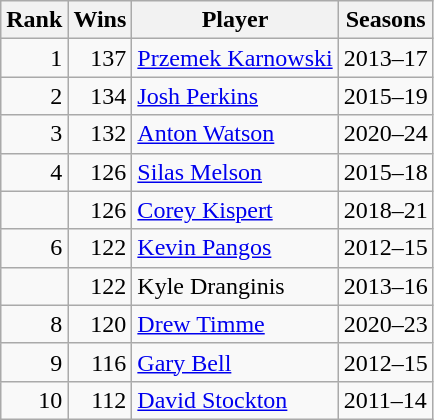<table class="wikitable outercollapse">
<tr>
<th>Rank</th>
<th>Wins</th>
<th>Player</th>
<th>Seasons</th>
</tr>
<tr>
<td style="text-align:right;">1</td>
<td style="text-align:right;">137</td>
<td><a href='#'>Przemek Karnowski</a></td>
<td>2013–17</td>
</tr>
<tr>
<td style="text-align:right;">2</td>
<td style="text-align:right;">134</td>
<td><a href='#'>Josh Perkins</a></td>
<td>2015–19</td>
</tr>
<tr>
<td style="text-align:right;">3</td>
<td style="text-align:right;">132</td>
<td><a href='#'>Anton Watson</a></td>
<td>2020–24</td>
</tr>
<tr>
<td style="text-align:right;">4</td>
<td style="text-align:right;">126</td>
<td><a href='#'>Silas Melson</a></td>
<td>2015–18</td>
</tr>
<tr>
<td style="text-align:right;"></td>
<td style="text-align:right;">126</td>
<td><a href='#'>Corey Kispert</a></td>
<td>2018–21</td>
</tr>
<tr>
<td style="text-align:right;">6</td>
<td style="text-align:right;">122</td>
<td><a href='#'>Kevin Pangos</a></td>
<td>2012–15</td>
</tr>
<tr>
<td style="text-align:right;"></td>
<td style="text-align:right;">122</td>
<td>Kyle Dranginis</td>
<td>2013–16</td>
</tr>
<tr>
<td style="text-align:right;">8</td>
<td style="text-align:right;">120</td>
<td><a href='#'>Drew Timme</a></td>
<td>2020–23</td>
</tr>
<tr>
<td style="text-align:right;">9</td>
<td style="text-align:right;">116</td>
<td><a href='#'>Gary Bell</a></td>
<td>2012–15</td>
</tr>
<tr>
<td style="text-align:right;">10</td>
<td style="text-align:right;">112</td>
<td><a href='#'>David Stockton</a></td>
<td>2011–14</td>
</tr>
</table>
